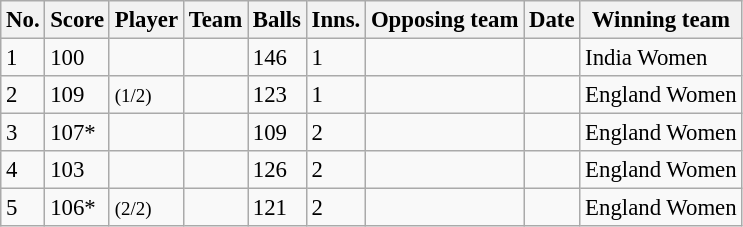<table class="wikitable sortable" style="font-size:95%">
<tr>
<th>No.</th>
<th>Score</th>
<th>Player</th>
<th>Team</th>
<th>Balls</th>
<th>Inns.</th>
<th>Opposing team</th>
<th>Date</th>
<th>Winning team</th>
</tr>
<tr>
<td>1</td>
<td> 100</td>
<td></td>
<td></td>
<td> 146</td>
<td>1</td>
<td></td>
<td></td>
<td>India Women</td>
</tr>
<tr>
<td>2</td>
<td> 109</td>
<td> <small>(1/2)</small></td>
<td></td>
<td> 123</td>
<td>1</td>
<td></td>
<td></td>
<td>England Women</td>
</tr>
<tr>
<td>3</td>
<td> 107*</td>
<td></td>
<td></td>
<td> 109</td>
<td>2</td>
<td></td>
<td></td>
<td>England Women</td>
</tr>
<tr>
<td>4</td>
<td> 103</td>
<td></td>
<td></td>
<td> 126</td>
<td>2</td>
<td></td>
<td></td>
<td>England Women</td>
</tr>
<tr>
<td>5</td>
<td> 106*</td>
<td> <small>(2/2)</small></td>
<td></td>
<td> 121</td>
<td>2</td>
<td></td>
<td></td>
<td>England Women</td>
</tr>
</table>
